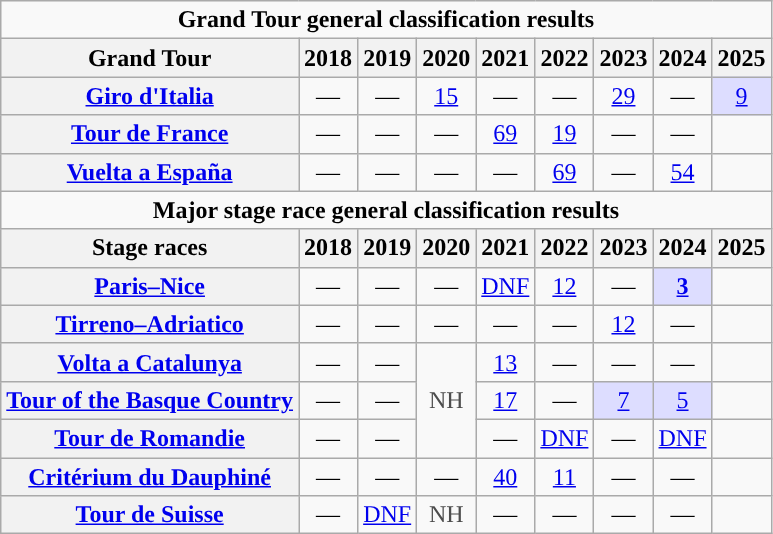<table class="wikitable plainrowheaders">
<tr>
<td colspan=16 align="center"><strong>Grand Tour general classification results</strong></td>
</tr>
<tr>
<th scope="col">Grand Tour</th>
<th scope="col">2018</th>
<th scope="col">2019</th>
<th scope="col">2020</th>
<th scope="col">2021</th>
<th scope="col">2022</th>
<th scope="col">2023</th>
<th scope="col">2024</th>
<th scope="col">2025</th>
</tr>
<tr style="text-align:center;">
<th scope="row"> <a href='#'>Giro d'Italia</a></th>
<td>—</td>
<td>—</td>
<td><a href='#'>15</a></td>
<td>—</td>
<td>—</td>
<td><a href='#'>29</a></td>
<td>—</td>
<td style="background:#ddf;"><a href='#'>9</a></td>
</tr>
<tr style="text-align:center;">
<th scope="row"> <a href='#'>Tour de France</a></th>
<td>—</td>
<td>—</td>
<td>—</td>
<td><a href='#'>69</a></td>
<td><a href='#'>19</a></td>
<td>—</td>
<td>—</td>
<td></td>
</tr>
<tr style="text-align:center;">
<th scope="row"> <a href='#'>Vuelta a España</a></th>
<td>—</td>
<td>—</td>
<td>—</td>
<td>—</td>
<td><a href='#'>69</a></td>
<td>—</td>
<td><a href='#'>54</a></td>
<td></td>
</tr>
<tr>
<td colspan=16 align="center"><strong>Major stage race general classification results</strong></td>
</tr>
<tr>
<th scope="col">Stage races</th>
<th scope="col">2018</th>
<th scope="col">2019</th>
<th scope="col">2020</th>
<th scope="col">2021</th>
<th scope="col">2022</th>
<th scope="col">2023</th>
<th scope="col">2024</th>
<th scope="col">2025</th>
</tr>
<tr style="text-align:center;">
<th scope="row"> <a href='#'>Paris–Nice</a></th>
<td>—</td>
<td>—</td>
<td>—</td>
<td><a href='#'>DNF</a></td>
<td><a href='#'>12</a></td>
<td>—</td>
<td style="background:#ddf;"><a href='#'><strong>3</strong></a></td>
<td></td>
</tr>
<tr style="text-align:center;">
<th scope="row"> <a href='#'>Tirreno–Adriatico</a></th>
<td>—</td>
<td>—</td>
<td>—</td>
<td>—</td>
<td>—</td>
<td><a href='#'>12</a></td>
<td>—</td>
<td></td>
</tr>
<tr style="text-align:center;">
<th scope="row"> <a href='#'>Volta a Catalunya</a></th>
<td>—</td>
<td>—</td>
<td style="color:#4d4d4d;" rowspan=3>NH</td>
<td><a href='#'>13</a></td>
<td>—</td>
<td>—</td>
<td>—</td>
<td></td>
</tr>
<tr style="text-align:center;">
<th scope="row"> <a href='#'>Tour of the Basque Country</a></th>
<td>—</td>
<td>—</td>
<td><a href='#'>17</a></td>
<td>—</td>
<td style="background:#ddf;"><a href='#'>7</a></td>
<td style="background:#ddf;"><a href='#'>5</a></td>
<td></td>
</tr>
<tr style="text-align:center;">
<th scope="row"> <a href='#'>Tour de Romandie</a></th>
<td>—</td>
<td>—</td>
<td>—</td>
<td><a href='#'>DNF</a></td>
<td>—</td>
<td><a href='#'>DNF</a></td>
<td></td>
</tr>
<tr style="text-align:center;">
<th scope="row"> <a href='#'>Critérium du Dauphiné</a></th>
<td>—</td>
<td>—</td>
<td>—</td>
<td><a href='#'>40</a></td>
<td><a href='#'>11</a></td>
<td>—</td>
<td>—</td>
<td></td>
</tr>
<tr align="center">
<th scope="row"> <a href='#'>Tour de Suisse</a></th>
<td>—</td>
<td><a href='#'>DNF</a></td>
<td style="color:#4d4d4d;">NH</td>
<td>—</td>
<td>—</td>
<td>—</td>
<td>—</td>
<td></td>
</tr>
</table>
